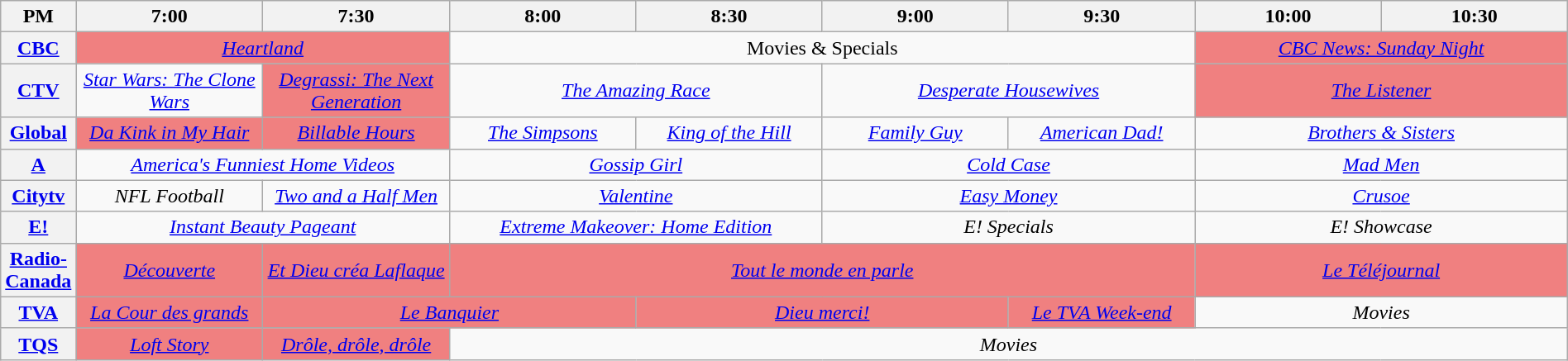<table class="wikitable" width="100%">
<tr>
<th width="4%">PM</th>
<th width="12%">7:00</th>
<th width="12%">7:30</th>
<th width="12%">8:00</th>
<th width="12%">8:30</th>
<th width="12%">9:00</th>
<th width="12%">9:30</th>
<th width="12%">10:00</th>
<th width="12%">10:30</th>
</tr>
<tr align="center">
<th><a href='#'>CBC</a></th>
<td colspan="2" bgcolor="#F08080"><em><a href='#'>Heartland</a></em></td>
<td colspan="4">Movies & Specials</td>
<td colspan="2" bgcolor="#F08080"><em><a href='#'>CBC News: Sunday Night</a></em></td>
</tr>
<tr align="center">
<th><a href='#'>CTV</a></th>
<td colspan="1"><em><a href='#'>Star Wars: The Clone Wars</a></em></td>
<td colspan="1"  bgcolor="#F08080"><em><a href='#'>Degrassi: The Next Generation</a></em></td>
<td colspan="2"><em><a href='#'>The Amazing Race</a></em></td>
<td colspan="2"><em><a href='#'>Desperate Housewives</a></em></td>
<td colspan="2" bgcolor="#F08080"><em><a href='#'>The Listener</a></em></td>
</tr>
<tr align="center">
<th><a href='#'>Global</a></th>
<td colspan="1" align=center bgcolor="#F08080"><em><a href='#'>Da Kink in My Hair</a></em></td>
<td colspan="1" align=center bgcolor="#F08080"><em><a href='#'>Billable Hours</a></em></td>
<td colspan="1" align=center><em><a href='#'>The Simpsons</a></em></td>
<td colspan="1" align=center><em><a href='#'>King of the Hill</a></em></td>
<td colspan="1" align=center><em><a href='#'>Family Guy</a></em></td>
<td colspan="1" align=center><em><a href='#'>American Dad!</a></em></td>
<td colspan="2" align=center><em><a href='#'>Brothers & Sisters</a></em></td>
</tr>
<tr align="center">
<th><a href='#'>A</a></th>
<td colspan="2"><em><a href='#'>America's Funniest Home Videos</a></em></td>
<td colspan="2"><em><a href='#'>Gossip Girl</a></em></td>
<td colspan="2"><em><a href='#'>Cold Case</a></em></td>
<td colspan="2"><em><a href='#'>Mad Men</a></em></td>
</tr>
<tr align="center">
<th><a href='#'>Citytv</a></th>
<td colspan="1" align=center><em>NFL Football</em></td>
<td colspan="1" align=center><em><a href='#'>Two and a Half Men</a></em></td>
<td colspan="2" align=center><em><a href='#'>Valentine</a></em></td>
<td colspan="2" align=center><em><a href='#'>Easy Money</a></em></td>
<td colspan="2" align=center><em><a href='#'>Crusoe</a></em></td>
</tr>
<tr align="center">
<th><a href='#'>E!</a></th>
<td colspan="2" align=center><em><a href='#'>Instant Beauty Pageant</a></em></td>
<td colspan="2" align=center><em><a href='#'>Extreme Makeover: Home Edition</a></em></td>
<td colspan="2" align=center><em>E! Specials</em></td>
<td colspan="2" align=center><em>E! Showcase</em></td>
</tr>
<tr align="center">
<th><a href='#'>Radio-Canada</a></th>
<td align=center bgcolor="#F08080"><em><a href='#'>Découverte</a></em></td>
<td align=center bgcolor="#F08080"><em><a href='#'>Et Dieu créa Laflaque</a></em></td>
<td colspan="4" align=center bgcolor="#F08080"><em><a href='#'>Tout le monde en parle</a></em></td>
<td colspan="2" align=center bgcolor="#F08080"><em><a href='#'>Le Téléjournal</a></em></td>
</tr>
<tr align="center">
<th><a href='#'>TVA</a></th>
<td colspan="1" align=center bgcolor="#F08080"><em><a href='#'>La Cour des grands</a></em></td>
<td colspan="2" align=center bgcolor="#F08080"><em><a href='#'>Le Banquier</a></em></td>
<td colspan="2" align=center bgcolor="#F08080"><em><a href='#'>Dieu merci!</a></em></td>
<td colspan="1" align=center bgcolor="#F08080"><em><a href='#'>Le TVA Week-end</a></em></td>
<td colspan="2" align=center><em>Movies</em></td>
</tr>
<tr align="center">
<th><a href='#'>TQS</a></th>
<td colspan="1" align=center bgcolor="#F08080"><em><a href='#'>Loft Story</a></em></td>
<td colspan="1" align=center bgcolor="#F08080"><em><a href='#'>Drôle, drôle, drôle</a></em></td>
<td colspan="6" align=center><em>Movies</em></td>
</tr>
</table>
